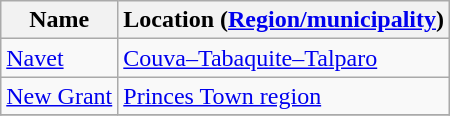<table class="wikitable">
<tr>
<th>Name</th>
<th>Location (<a href='#'>Region/municipality</a>)</th>
</tr>
<tr>
<td><a href='#'>Navet</a></td>
<td><a href='#'>Couva–Tabaquite–Talparo</a></td>
</tr>
<tr>
<td><a href='#'>New Grant</a></td>
<td><a href='#'>Princes Town region</a></td>
</tr>
<tr>
</tr>
</table>
